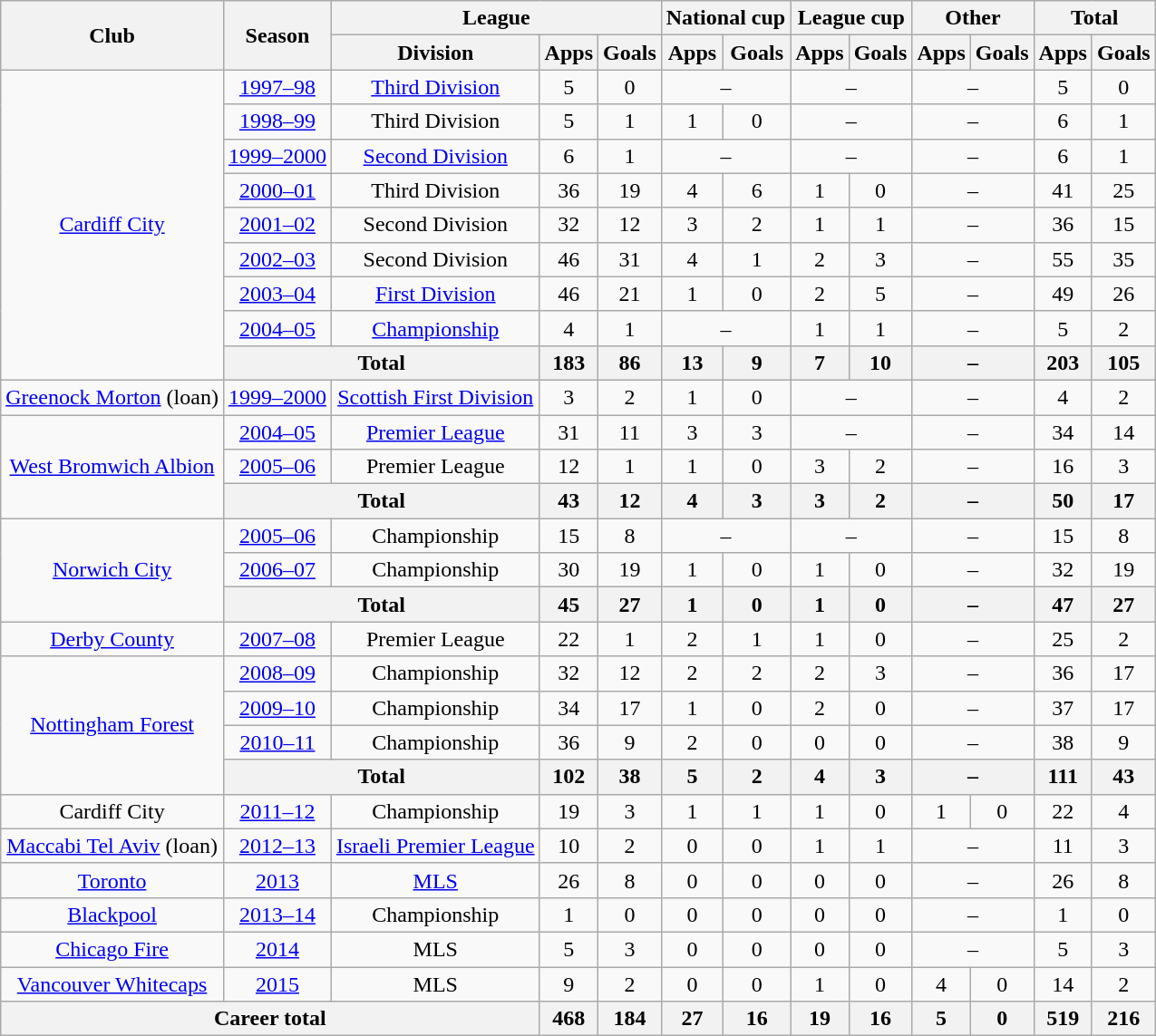<table class=wikitable style=text-align:center>
<tr>
<th rowspan=2>Club</th>
<th rowspan=2>Season</th>
<th colspan=3>League</th>
<th colspan=2>National cup</th>
<th colspan=2>League cup</th>
<th colspan=2>Other</th>
<th colspan=2>Total</th>
</tr>
<tr>
<th>Division</th>
<th>Apps</th>
<th>Goals</th>
<th>Apps</th>
<th>Goals</th>
<th>Apps</th>
<th>Goals</th>
<th>Apps</th>
<th>Goals</th>
<th>Apps</th>
<th>Goals</th>
</tr>
<tr>
<td rowspan="9"><a href='#'>Cardiff City</a></td>
<td><a href='#'>1997–98</a></td>
<td><a href='#'>Third Division</a></td>
<td>5</td>
<td>0</td>
<td colspan="2">–</td>
<td colspan="2">–</td>
<td colspan="2">–</td>
<td>5</td>
<td>0</td>
</tr>
<tr>
<td><a href='#'>1998–99</a></td>
<td>Third Division</td>
<td>5</td>
<td>1</td>
<td>1</td>
<td>0</td>
<td colspan="2">–</td>
<td colspan="2">–</td>
<td>6</td>
<td>1</td>
</tr>
<tr>
<td><a href='#'>1999–2000</a></td>
<td><a href='#'>Second Division</a></td>
<td>6</td>
<td>1</td>
<td colspan="2">–</td>
<td colspan="2">–</td>
<td colspan="2">–</td>
<td>6</td>
<td>1</td>
</tr>
<tr>
<td><a href='#'>2000–01</a></td>
<td>Third Division</td>
<td>36</td>
<td>19</td>
<td>4</td>
<td>6</td>
<td>1</td>
<td>0</td>
<td colspan="2">–</td>
<td>41</td>
<td>25</td>
</tr>
<tr>
<td><a href='#'>2001–02</a></td>
<td>Second Division</td>
<td>32</td>
<td>12</td>
<td>3</td>
<td>2</td>
<td>1</td>
<td>1</td>
<td colspan="2">–</td>
<td>36</td>
<td>15</td>
</tr>
<tr>
<td><a href='#'>2002–03</a></td>
<td>Second Division</td>
<td>46</td>
<td>31</td>
<td>4</td>
<td>1</td>
<td>2</td>
<td>3</td>
<td colspan="2">–</td>
<td>55</td>
<td>35</td>
</tr>
<tr>
<td><a href='#'>2003–04</a></td>
<td><a href='#'>First Division</a></td>
<td>46</td>
<td>21</td>
<td>1</td>
<td>0</td>
<td>2</td>
<td>5</td>
<td colspan="2">–</td>
<td>49</td>
<td>26</td>
</tr>
<tr>
<td><a href='#'>2004–05</a></td>
<td><a href='#'>Championship</a></td>
<td>4</td>
<td>1</td>
<td colspan="2">–</td>
<td>1</td>
<td>1</td>
<td colspan="2">–</td>
<td>5</td>
<td>2</td>
</tr>
<tr>
<th colspan="2">Total</th>
<th>183</th>
<th>86</th>
<th>13</th>
<th>9</th>
<th>7</th>
<th>10</th>
<th colspan="2">–</th>
<th>203</th>
<th>105</th>
</tr>
<tr>
<td><a href='#'>Greenock Morton</a> (loan)</td>
<td><a href='#'>1999–2000</a></td>
<td><a href='#'>Scottish First Division</a></td>
<td>3</td>
<td>2</td>
<td>1</td>
<td>0</td>
<td colspan="2">–</td>
<td colspan="2">–</td>
<td>4</td>
<td>2</td>
</tr>
<tr>
<td rowspan="3"><a href='#'>West Bromwich Albion</a></td>
<td><a href='#'>2004–05</a></td>
<td><a href='#'>Premier League</a></td>
<td>31</td>
<td>11</td>
<td>3</td>
<td>3</td>
<td colspan="2">–</td>
<td colspan="2">–</td>
<td>34</td>
<td>14</td>
</tr>
<tr>
<td><a href='#'>2005–06</a></td>
<td>Premier League</td>
<td>12</td>
<td>1</td>
<td>1</td>
<td>0</td>
<td>3</td>
<td>2</td>
<td colspan="2">–</td>
<td>16</td>
<td>3</td>
</tr>
<tr>
<th colspan="2">Total</th>
<th>43</th>
<th>12</th>
<th>4</th>
<th>3</th>
<th>3</th>
<th>2</th>
<th colspan="2">–</th>
<th>50</th>
<th>17</th>
</tr>
<tr>
<td rowspan="3"><a href='#'>Norwich City</a></td>
<td><a href='#'>2005–06</a></td>
<td>Championship</td>
<td>15</td>
<td>8</td>
<td colspan="2">–</td>
<td colspan="2">–</td>
<td colspan="2">–</td>
<td>15</td>
<td>8</td>
</tr>
<tr>
<td><a href='#'>2006–07</a></td>
<td>Championship</td>
<td>30</td>
<td>19</td>
<td>1</td>
<td>0</td>
<td>1</td>
<td>0</td>
<td colspan="2">–</td>
<td>32</td>
<td>19</td>
</tr>
<tr>
<th colspan="2">Total</th>
<th>45</th>
<th>27</th>
<th>1</th>
<th>0</th>
<th>1</th>
<th>0</th>
<th colspan="2">–</th>
<th>47</th>
<th>27</th>
</tr>
<tr>
<td><a href='#'>Derby County</a></td>
<td><a href='#'>2007–08</a></td>
<td>Premier League</td>
<td>22</td>
<td>1</td>
<td>2</td>
<td>1</td>
<td>1</td>
<td>0</td>
<td colspan="2">–</td>
<td>25</td>
<td>2</td>
</tr>
<tr>
<td rowspan="4"><a href='#'>Nottingham Forest</a></td>
<td><a href='#'>2008–09</a></td>
<td>Championship</td>
<td>32</td>
<td>12</td>
<td>2</td>
<td>2</td>
<td>2</td>
<td>3</td>
<td colspan="2">–</td>
<td>36</td>
<td>17</td>
</tr>
<tr>
<td><a href='#'>2009–10</a></td>
<td>Championship</td>
<td>34</td>
<td>17</td>
<td>1</td>
<td>0</td>
<td>2</td>
<td>0</td>
<td colspan="2">–</td>
<td>37</td>
<td>17</td>
</tr>
<tr>
<td><a href='#'>2010–11</a></td>
<td>Championship</td>
<td>36</td>
<td>9</td>
<td>2</td>
<td>0</td>
<td>0</td>
<td>0</td>
<td colspan="2">–</td>
<td>38</td>
<td>9</td>
</tr>
<tr>
<th colspan="2">Total</th>
<th>102</th>
<th>38</th>
<th>5</th>
<th>2</th>
<th>4</th>
<th>3</th>
<th colspan="2">–</th>
<th>111</th>
<th>43</th>
</tr>
<tr>
<td>Cardiff City</td>
<td><a href='#'>2011–12</a></td>
<td>Championship</td>
<td>19</td>
<td>3</td>
<td>1</td>
<td>1</td>
<td>1</td>
<td>0</td>
<td>1</td>
<td>0</td>
<td>22</td>
<td>4</td>
</tr>
<tr>
<td><a href='#'>Maccabi Tel Aviv</a> (loan)</td>
<td><a href='#'>2012–13</a></td>
<td><a href='#'>Israeli Premier League</a></td>
<td>10</td>
<td>2</td>
<td>0</td>
<td>0</td>
<td>1</td>
<td>1</td>
<td colspan="2">–</td>
<td>11</td>
<td>3</td>
</tr>
<tr>
<td><a href='#'>Toronto</a></td>
<td><a href='#'>2013</a></td>
<td><a href='#'>MLS</a></td>
<td>26</td>
<td>8</td>
<td>0</td>
<td>0</td>
<td>0</td>
<td>0</td>
<td colspan="2">–</td>
<td>26</td>
<td>8</td>
</tr>
<tr>
<td><a href='#'>Blackpool</a></td>
<td><a href='#'>2013–14</a></td>
<td>Championship</td>
<td>1</td>
<td>0</td>
<td>0</td>
<td>0</td>
<td>0</td>
<td>0</td>
<td colspan="2">–</td>
<td>1</td>
<td>0</td>
</tr>
<tr>
<td><a href='#'>Chicago Fire</a></td>
<td><a href='#'>2014</a></td>
<td>MLS</td>
<td>5</td>
<td>3</td>
<td>0</td>
<td>0</td>
<td>0</td>
<td>0</td>
<td colspan="2">–</td>
<td>5</td>
<td>3</td>
</tr>
<tr>
<td><a href='#'>Vancouver Whitecaps</a></td>
<td><a href='#'>2015</a></td>
<td>MLS</td>
<td>9</td>
<td>2</td>
<td>0</td>
<td>0</td>
<td>1</td>
<td>0</td>
<td>4</td>
<td>0</td>
<td>14</td>
<td>2</td>
</tr>
<tr>
<th colspan="3">Career total</th>
<th>468</th>
<th>184</th>
<th>27</th>
<th>16</th>
<th>19</th>
<th>16</th>
<th>5</th>
<th>0</th>
<th>519</th>
<th>216</th>
</tr>
</table>
